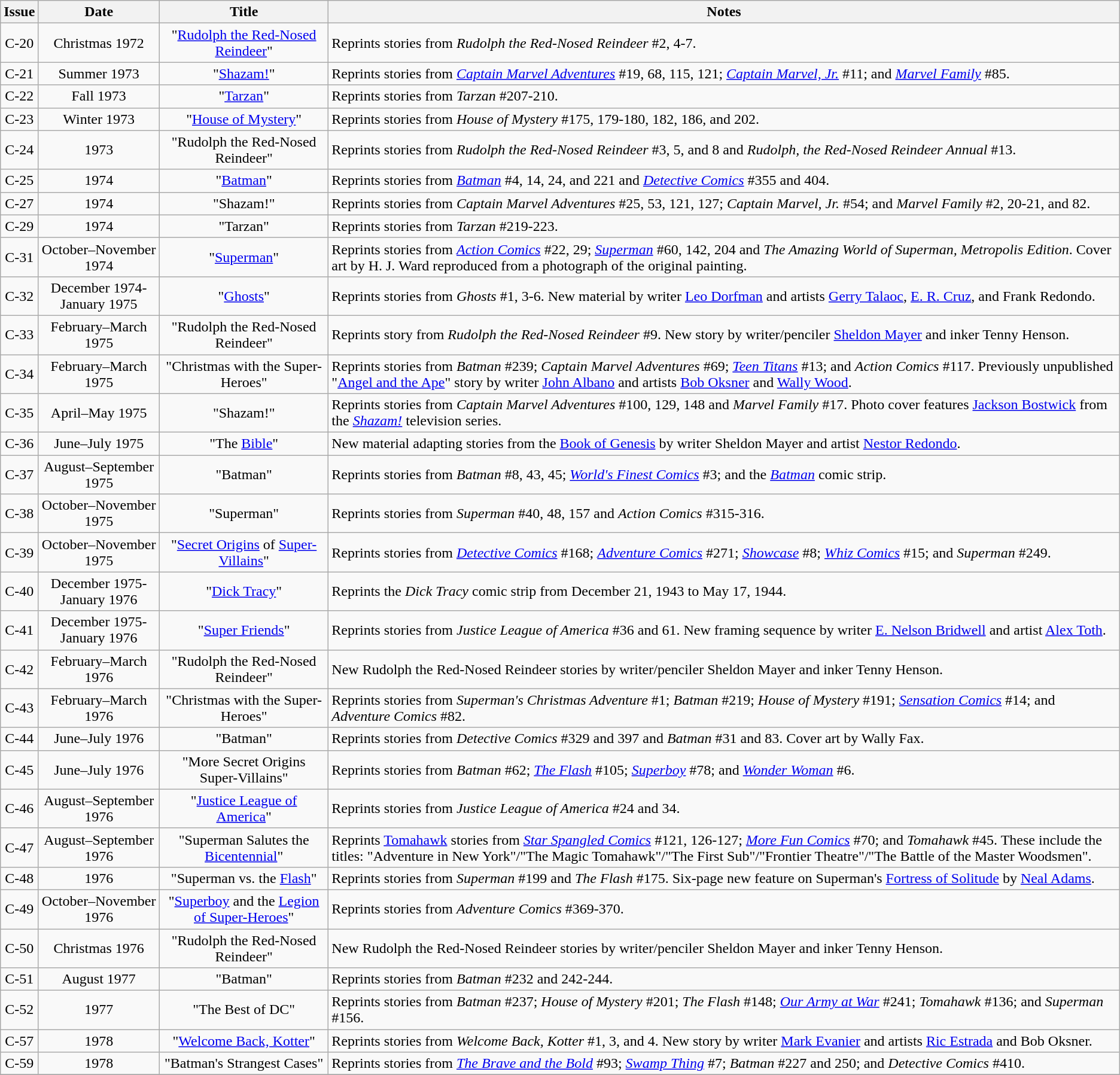<table class="wikitable">
<tr>
<th>Issue</th>
<th>Date</th>
<th>Title</th>
<th>Notes</th>
</tr>
<tr>
<td align="center">C-20</td>
<td align="center">Christmas 1972</td>
<td align="center">"<a href='#'>Rudolph the Red-Nosed Reindeer</a>"</td>
<td>Reprints stories from <em>Rudolph the Red-Nosed Reindeer</em> #2, 4-7.</td>
</tr>
<tr>
<td align="center">C-21</td>
<td align="center">Summer 1973</td>
<td align="center">"<a href='#'>Shazam!</a>"</td>
<td>Reprints stories from <em><a href='#'>Captain Marvel Adventures</a></em> #19, 68, 115, 121; <em><a href='#'>Captain Marvel, Jr.</a></em> #11; and <em><a href='#'>Marvel Family</a></em> #85.</td>
</tr>
<tr>
<td align="center">C-22</td>
<td align="center">Fall 1973</td>
<td align="center">"<a href='#'>Tarzan</a>"</td>
<td>Reprints stories from <em>Tarzan</em> #207-210.</td>
</tr>
<tr>
<td align="center">C-23</td>
<td align="center">Winter 1973</td>
<td align="center">"<a href='#'>House of Mystery</a>"</td>
<td>Reprints stories from <em>House of Mystery</em> #175, 179-180, 182, 186, and 202.</td>
</tr>
<tr>
<td align="center">C-24</td>
<td align="center">1973</td>
<td align="center">"Rudolph the Red-Nosed Reindeer"</td>
<td>Reprints stories from <em>Rudolph the Red-Nosed Reindeer</em> #3, 5, and 8 and <em>Rudolph, the Red-Nosed Reindeer Annual</em> #13.</td>
</tr>
<tr>
<td align="center">C-25</td>
<td align="center">1974</td>
<td align="center">"<a href='#'>Batman</a>"</td>
<td>Reprints stories from <em><a href='#'>Batman</a></em> #4, 14, 24, and 221 and <em><a href='#'>Detective Comics</a></em> #355 and 404.</td>
</tr>
<tr>
<td align="center">C-27</td>
<td align="center">1974</td>
<td align="center">"Shazam!"</td>
<td>Reprints stories from <em>Captain Marvel Adventures</em> #25, 53, 121, 127; <em>Captain Marvel, Jr.</em> #54; and <em>Marvel Family</em> #2, 20-21, and 82.</td>
</tr>
<tr>
<td align="center">C-29</td>
<td align="center">1974</td>
<td align="center">"Tarzan"</td>
<td>Reprints stories from <em>Tarzan</em> #219-223.</td>
</tr>
<tr>
<td align="center">C-31</td>
<td align="center">October–November 1974</td>
<td align="center">"<a href='#'>Superman</a>"</td>
<td>Reprints stories from <em><a href='#'>Action Comics</a></em> #22, 29; <em><a href='#'>Superman</a></em> #60, 142, 204 and <em>The Amazing World of Superman, Metropolis Edition</em>. Cover art by H. J. Ward reproduced from a photograph of the original painting.</td>
</tr>
<tr>
<td align="center">C-32</td>
<td align="center">December 1974-January 1975</td>
<td align="center">"<a href='#'>Ghosts</a>"</td>
<td>Reprints stories from <em>Ghosts</em> #1, 3-6. New material by writer <a href='#'>Leo Dorfman</a> and artists <a href='#'>Gerry Talaoc</a>, <a href='#'>E. R. Cruz</a>, and Frank Redondo.</td>
</tr>
<tr>
<td align="center">C-33</td>
<td align="center">February–March 1975</td>
<td align="center">"Rudolph the Red-Nosed Reindeer"</td>
<td>Reprints story from <em>Rudolph the Red-Nosed Reindeer</em> #9.  New story by writer/penciler <a href='#'>Sheldon Mayer</a> and inker Tenny Henson.</td>
</tr>
<tr>
<td align="center">C-34</td>
<td align="center">February–March 1975</td>
<td align="center">"Christmas with the Super-Heroes"</td>
<td>Reprints stories from <em>Batman</em> #239; <em>Captain Marvel Adventures</em> #69; <em><a href='#'>Teen Titans</a></em> #13; and <em>Action Comics</em> #117. Previously unpublished "<a href='#'>Angel and the Ape</a>" story by writer <a href='#'>John Albano</a> and artists <a href='#'>Bob Oksner</a> and <a href='#'>Wally Wood</a>.</td>
</tr>
<tr>
<td align="center">C-35</td>
<td align="center">April–May 1975</td>
<td align="center">"Shazam!"</td>
<td>Reprints stories from <em>Captain Marvel Adventures</em> #100, 129, 148 and <em>Marvel Family</em> #17. Photo cover features <a href='#'>Jackson Bostwick</a> from the <em><a href='#'>Shazam!</a></em> television series.</td>
</tr>
<tr>
<td align="center">C-36</td>
<td align="center">June–July 1975</td>
<td align="center">"The <a href='#'>Bible</a>"</td>
<td>New material adapting stories from the <a href='#'>Book of Genesis</a> by writer Sheldon Mayer and artist <a href='#'>Nestor Redondo</a>.</td>
</tr>
<tr>
<td align="center">C-37</td>
<td align="center">August–September 1975</td>
<td align="center">"Batman"</td>
<td>Reprints stories from <em>Batman</em> #8, 43, 45; <em><a href='#'>World's Finest Comics</a></em> #3; and the <em><a href='#'>Batman</a></em> comic strip.</td>
</tr>
<tr>
<td align="center">C-38</td>
<td align="center">October–November 1975</td>
<td align="center">"Superman"</td>
<td>Reprints stories from <em>Superman</em> #40, 48, 157 and <em>Action Comics</em> #315-316.</td>
</tr>
<tr>
<td align="center">C-39</td>
<td align="center">October–November 1975</td>
<td align="center">"<a href='#'>Secret Origins</a> of <a href='#'>Super-Villains</a>"</td>
<td>Reprints stories from <em><a href='#'>Detective Comics</a></em> #168; <em><a href='#'>Adventure Comics</a></em> #271; <em><a href='#'>Showcase</a></em> #8; <em><a href='#'>Whiz Comics</a></em> #15; and <em>Superman</em> #249.</td>
</tr>
<tr>
<td align="center">C-40</td>
<td align="center">December 1975-January 1976</td>
<td align="center">"<a href='#'>Dick Tracy</a>"</td>
<td>Reprints the <em>Dick Tracy</em> comic strip from December 21, 1943 to May 17, 1944.</td>
</tr>
<tr>
<td align="center">C-41</td>
<td align="center">December 1975-January 1976</td>
<td align="center">"<a href='#'>Super Friends</a>"</td>
<td>Reprints stories from <em>Justice League of America</em> #36 and 61. New framing sequence by writer <a href='#'>E. Nelson Bridwell</a> and artist <a href='#'>Alex Toth</a>.</td>
</tr>
<tr>
<td align="center">C-42</td>
<td align="center">February–March 1976</td>
<td align="center">"Rudolph the Red-Nosed Reindeer"</td>
<td>New Rudolph the Red-Nosed Reindeer stories by writer/penciler Sheldon Mayer and inker Tenny Henson.</td>
</tr>
<tr>
<td align="center">C-43</td>
<td align="center">February–March 1976</td>
<td align="center">"Christmas with the Super-Heroes"</td>
<td>Reprints stories from <em>Superman's Christmas Adventure</em> #1; <em>Batman</em> #219; <em>House of Mystery</em> #191; <em><a href='#'>Sensation Comics</a></em> #14; and <em>Adventure Comics</em> #82.</td>
</tr>
<tr>
<td align="center">C-44</td>
<td align="center">June–July 1976</td>
<td align="center">"Batman"</td>
<td>Reprints stories from <em>Detective Comics</em> #329 and 397 and <em>Batman</em> #31 and 83. Cover art by Wally Fax.</td>
</tr>
<tr>
<td align="center">C-45</td>
<td align="center">June–July 1976</td>
<td align="center">"More Secret Origins Super-Villains"</td>
<td>Reprints stories from <em>Batman</em> #62; <em><a href='#'>The Flash</a></em> #105; <em><a href='#'>Superboy</a></em> #78; and <em><a href='#'>Wonder Woman</a></em> #6.</td>
</tr>
<tr>
<td align="center">C-46</td>
<td align="center">August–September 1976</td>
<td align="center">"<a href='#'>Justice League of America</a>"</td>
<td>Reprints stories from <em>Justice League of America</em> #24 and 34.</td>
</tr>
<tr>
<td align="center">C-47</td>
<td align="center">August–September 1976</td>
<td align="center">"Superman Salutes the <a href='#'>Bicentennial</a>"</td>
<td>Reprints <a href='#'>Tomahawk</a> stories from <em><a href='#'>Star Spangled Comics</a></em> #121, 126-127; <em><a href='#'>More Fun Comics</a></em> #70; and <em>Tomahawk</em> #45. These include the titles: "Adventure in New York"/"The Magic Tomahawk"/"The First Sub"/"Frontier Theatre"/"The Battle of the Master Woodsmen".</td>
</tr>
<tr>
<td align="center">C-48</td>
<td align="center">1976</td>
<td align="center">"Superman vs. the <a href='#'>Flash</a>"</td>
<td>Reprints stories from <em>Superman</em> #199 and <em>The Flash</em> #175. Six-page new feature on Superman's <a href='#'>Fortress of Solitude</a> by <a href='#'>Neal Adams</a>.</td>
</tr>
<tr>
<td align="center">C-49</td>
<td align="center">October–November 1976</td>
<td align="center">"<a href='#'>Superboy</a> and the <a href='#'>Legion of Super-Heroes</a>"</td>
<td>Reprints stories from <em>Adventure Comics</em> #369-370.</td>
</tr>
<tr>
<td align="center">C-50</td>
<td align="center">Christmas 1976</td>
<td align="center">"Rudolph the Red-Nosed Reindeer"</td>
<td>New Rudolph the Red-Nosed Reindeer stories by writer/penciler Sheldon Mayer and inker Tenny Henson.</td>
</tr>
<tr>
<td align="center">C-51</td>
<td align="center">August 1977</td>
<td align="center">"Batman"</td>
<td>Reprints stories from <em>Batman</em> #232 and 242-244.</td>
</tr>
<tr>
<td align="center">C-52</td>
<td align="center">1977</td>
<td align="center">"The Best of DC"</td>
<td>Reprints stories from <em>Batman</em> #237; <em>House of Mystery</em> #201; <em>The Flash</em> #148; <em><a href='#'>Our Army at War</a></em> #241; <em>Tomahawk</em> #136; and <em>Superman</em> #156.</td>
</tr>
<tr>
<td align="center">C-57</td>
<td align="center">1978</td>
<td align="center">"<a href='#'>Welcome Back, Kotter</a>"</td>
<td>Reprints stories from <em>Welcome Back, Kotter</em> #1, 3, and 4. New story by writer <a href='#'>Mark Evanier</a> and artists <a href='#'>Ric Estrada</a> and Bob Oksner.</td>
</tr>
<tr>
<td align="center">C-59</td>
<td align="center">1978</td>
<td align="center">"Batman's Strangest Cases"</td>
<td>Reprints stories from <em><a href='#'>The Brave and the Bold</a></em> #93; <em><a href='#'>Swamp Thing</a></em> #7; <em>Batman</em> #227 and 250; and <em>Detective Comics</em> #410.</td>
</tr>
<tr>
</tr>
</table>
